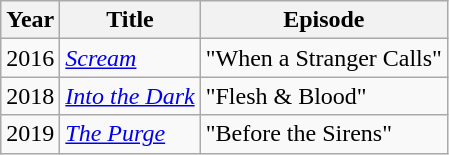<table class="wikitable">
<tr>
<th>Year</th>
<th>Title</th>
<th>Episode</th>
</tr>
<tr>
<td>2016</td>
<td><em><a href='#'>Scream</a></em></td>
<td>"When a Stranger Calls"</td>
</tr>
<tr>
<td>2018</td>
<td><em><a href='#'>Into the Dark</a></em></td>
<td>"Flesh & Blood"</td>
</tr>
<tr>
<td>2019</td>
<td><em><a href='#'>The Purge</a></em></td>
<td>"Before the Sirens"</td>
</tr>
</table>
